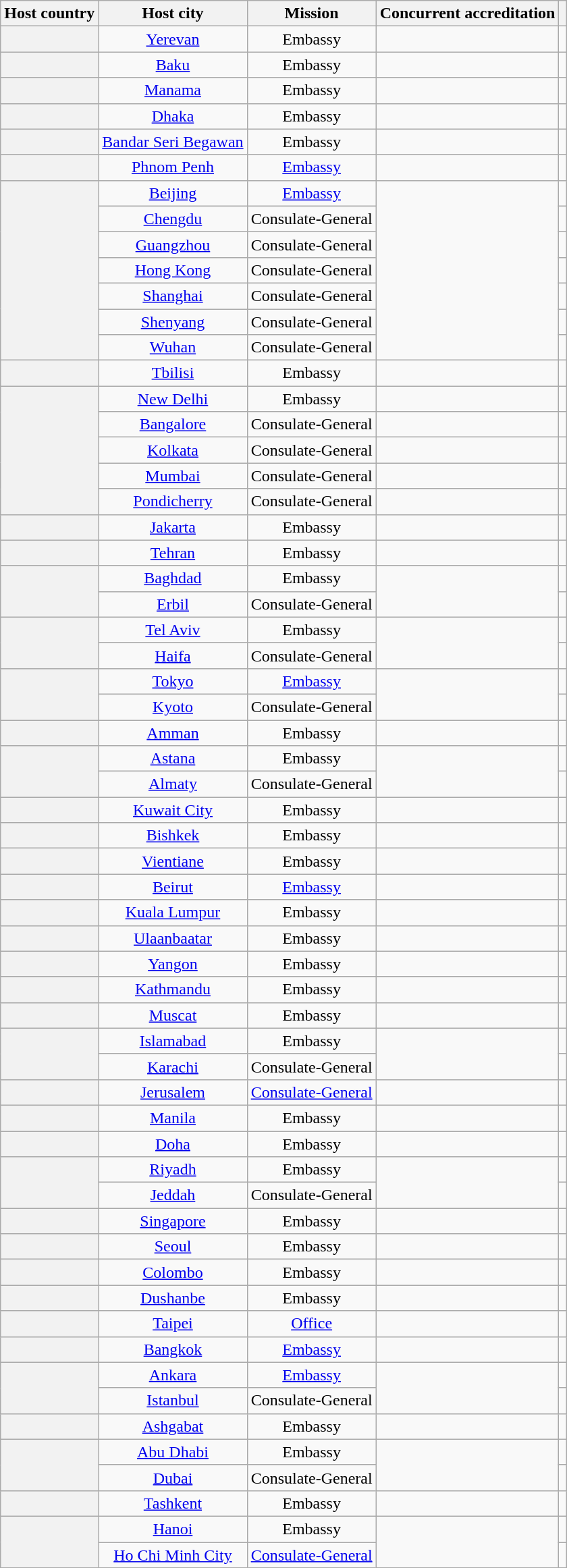<table class="wikitable plainrowheaders" style="text-align:center;">
<tr>
<th scope="col">Host country</th>
<th scope="col">Host city</th>
<th scope="col">Mission</th>
<th scope="col">Concurrent accreditation</th>
<th scope="col"></th>
</tr>
<tr>
<th scope="row"></th>
<td><a href='#'>Yerevan</a></td>
<td>Embassy</td>
<td></td>
<td></td>
</tr>
<tr>
<th scope="row"></th>
<td><a href='#'>Baku</a></td>
<td>Embassy</td>
<td></td>
<td></td>
</tr>
<tr>
<th scope="row"></th>
<td><a href='#'>Manama</a></td>
<td>Embassy</td>
<td></td>
<td></td>
</tr>
<tr>
<th scope="row"></th>
<td><a href='#'>Dhaka</a></td>
<td>Embassy</td>
<td></td>
<td></td>
</tr>
<tr>
<th scope="row"></th>
<td><a href='#'>Bandar Seri Begawan</a></td>
<td>Embassy</td>
<td></td>
<td></td>
</tr>
<tr>
<th scope="row"></th>
<td><a href='#'>Phnom Penh</a></td>
<td><a href='#'>Embassy</a></td>
<td></td>
<td></td>
</tr>
<tr>
<th scope="row" rowspan="7"></th>
<td><a href='#'>Beijing</a></td>
<td><a href='#'>Embassy</a></td>
<td rowspan="7"></td>
<td></td>
</tr>
<tr>
<td><a href='#'>Chengdu</a></td>
<td>Consulate-General</td>
<td></td>
</tr>
<tr>
<td><a href='#'>Guangzhou</a></td>
<td>Consulate-General</td>
<td></td>
</tr>
<tr>
<td><a href='#'>Hong Kong</a></td>
<td>Consulate-General</td>
<td></td>
</tr>
<tr>
<td><a href='#'>Shanghai</a></td>
<td>Consulate-General</td>
<td></td>
</tr>
<tr>
<td><a href='#'>Shenyang</a></td>
<td>Consulate-General</td>
<td></td>
</tr>
<tr>
<td><a href='#'>Wuhan</a></td>
<td>Consulate-General</td>
<td></td>
</tr>
<tr>
<th scope="row"></th>
<td><a href='#'>Tbilisi</a></td>
<td>Embassy</td>
<td></td>
<td></td>
</tr>
<tr>
<th scope="row" rowspan="5"></th>
<td><a href='#'>New Delhi</a></td>
<td>Embassy</td>
<td></td>
<td></td>
</tr>
<tr>
<td><a href='#'>Bangalore</a></td>
<td>Consulate-General</td>
<td></td>
<td></td>
</tr>
<tr>
<td><a href='#'>Kolkata</a></td>
<td>Consulate-General</td>
<td></td>
<td></td>
</tr>
<tr>
<td><a href='#'>Mumbai</a></td>
<td>Consulate-General</td>
<td></td>
<td></td>
</tr>
<tr>
<td><a href='#'>Pondicherry</a></td>
<td>Consulate-General</td>
<td></td>
<td></td>
</tr>
<tr>
<th scope="row"></th>
<td><a href='#'>Jakarta</a></td>
<td>Embassy</td>
<td></td>
<td></td>
</tr>
<tr>
<th scope="row"></th>
<td><a href='#'>Tehran</a></td>
<td>Embassy</td>
<td></td>
<td></td>
</tr>
<tr>
<th scope="row" rowspan="2"></th>
<td><a href='#'>Baghdad</a></td>
<td>Embassy</td>
<td rowspan="2"></td>
<td></td>
</tr>
<tr>
<td><a href='#'>Erbil</a></td>
<td>Consulate-General</td>
<td></td>
</tr>
<tr>
<th scope="row" rowspan="2"></th>
<td><a href='#'>Tel Aviv</a></td>
<td>Embassy</td>
<td rowspan="2"></td>
<td></td>
</tr>
<tr>
<td><a href='#'>Haifa</a></td>
<td>Consulate-General</td>
<td></td>
</tr>
<tr>
<th scope="row" rowspan="2"></th>
<td><a href='#'>Tokyo</a></td>
<td><a href='#'>Embassy</a></td>
<td rowspan="2"></td>
<td></td>
</tr>
<tr>
<td><a href='#'>Kyoto</a></td>
<td>Consulate-General</td>
<td></td>
</tr>
<tr>
<th scope="row"></th>
<td><a href='#'>Amman</a></td>
<td>Embassy</td>
<td></td>
<td></td>
</tr>
<tr>
<th scope="row" rowspan="2"></th>
<td><a href='#'>Astana</a></td>
<td>Embassy</td>
<td rowspan="2"></td>
<td></td>
</tr>
<tr>
<td><a href='#'>Almaty</a></td>
<td>Consulate-General</td>
<td></td>
</tr>
<tr>
<th scope="row"></th>
<td><a href='#'>Kuwait City</a></td>
<td>Embassy</td>
<td></td>
<td></td>
</tr>
<tr>
<th scope="row"></th>
<td><a href='#'>Bishkek</a></td>
<td>Embassy</td>
<td></td>
<td></td>
</tr>
<tr>
<th scope="row"></th>
<td><a href='#'>Vientiane</a></td>
<td>Embassy</td>
<td></td>
<td></td>
</tr>
<tr>
<th scope="row"></th>
<td><a href='#'>Beirut</a></td>
<td><a href='#'>Embassy</a></td>
<td></td>
<td></td>
</tr>
<tr>
<th scope="row"></th>
<td><a href='#'>Kuala Lumpur</a></td>
<td>Embassy</td>
<td></td>
<td></td>
</tr>
<tr>
<th scope="row"></th>
<td><a href='#'>Ulaanbaatar</a></td>
<td>Embassy</td>
<td></td>
<td></td>
</tr>
<tr>
<th scope="row"></th>
<td><a href='#'>Yangon</a></td>
<td>Embassy</td>
<td></td>
<td></td>
</tr>
<tr>
<th scope="row"></th>
<td><a href='#'>Kathmandu</a></td>
<td>Embassy</td>
<td></td>
<td></td>
</tr>
<tr>
<th scope="row"></th>
<td><a href='#'>Muscat</a></td>
<td>Embassy</td>
<td></td>
<td></td>
</tr>
<tr>
<th scope="row" rowspan="2"></th>
<td><a href='#'>Islamabad</a></td>
<td>Embassy</td>
<td rowspan="2"></td>
<td></td>
</tr>
<tr>
<td><a href='#'>Karachi</a></td>
<td>Consulate-General</td>
<td></td>
</tr>
<tr>
<th scope="row"></th>
<td><a href='#'>Jerusalem</a></td>
<td><a href='#'>Consulate-General</a></td>
<td></td>
<td></td>
</tr>
<tr>
<th scope="row"></th>
<td><a href='#'>Manila</a></td>
<td>Embassy</td>
<td></td>
<td></td>
</tr>
<tr>
<th scope="row"></th>
<td><a href='#'>Doha</a></td>
<td>Embassy</td>
<td></td>
<td></td>
</tr>
<tr>
<th scope="row" rowspan="2"></th>
<td><a href='#'>Riyadh</a></td>
<td>Embassy</td>
<td rowspan="2"></td>
<td></td>
</tr>
<tr>
<td><a href='#'>Jeddah</a></td>
<td>Consulate-General</td>
<td></td>
</tr>
<tr>
<th scope="row"></th>
<td><a href='#'>Singapore</a></td>
<td>Embassy</td>
<td></td>
<td></td>
</tr>
<tr>
<th scope="row"></th>
<td><a href='#'>Seoul</a></td>
<td>Embassy</td>
<td></td>
<td></td>
</tr>
<tr>
<th scope="row"></th>
<td><a href='#'>Colombo</a></td>
<td>Embassy</td>
<td></td>
<td></td>
</tr>
<tr>
<th scope="row"></th>
<td><a href='#'>Dushanbe</a></td>
<td>Embassy</td>
<td></td>
<td></td>
</tr>
<tr>
<th scope="row"></th>
<td><a href='#'>Taipei</a></td>
<td><a href='#'>Office</a></td>
<td></td>
<td></td>
</tr>
<tr>
<th scope="row"></th>
<td><a href='#'>Bangkok</a></td>
<td><a href='#'>Embassy</a></td>
<td></td>
<td></td>
</tr>
<tr>
<th scope="row" rowspan="2"></th>
<td><a href='#'>Ankara</a></td>
<td><a href='#'>Embassy</a></td>
<td rowspan="2"></td>
<td></td>
</tr>
<tr>
<td><a href='#'>Istanbul</a></td>
<td>Consulate-General</td>
<td></td>
</tr>
<tr>
<th scope="row"></th>
<td><a href='#'>Ashgabat</a></td>
<td>Embassy</td>
<td></td>
<td></td>
</tr>
<tr>
<th scope="row" rowspan="2"></th>
<td><a href='#'>Abu Dhabi</a></td>
<td>Embassy</td>
<td rowspan="2"></td>
<td></td>
</tr>
<tr>
<td><a href='#'>Dubai</a></td>
<td>Consulate-General</td>
<td></td>
</tr>
<tr>
<th scope="row"></th>
<td><a href='#'>Tashkent</a></td>
<td>Embassy</td>
<td></td>
<td></td>
</tr>
<tr>
<th scope="row" rowspan="2"></th>
<td><a href='#'>Hanoi</a></td>
<td>Embassy</td>
<td rowspan="2"></td>
<td></td>
</tr>
<tr>
<td><a href='#'>Ho Chi Minh City</a></td>
<td><a href='#'>Consulate-General</a></td>
<td></td>
</tr>
</table>
